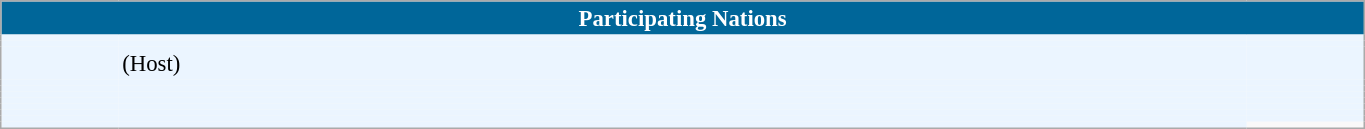<table cellpadding="2" cellspacing="0" style="background: #f9f9f9; border: 1px #aaa solid; border-collapse: collapse; font-size: 95%;" width=72%>
<tr bgcolor=#006699 style="color:white;">
<th colspan=4 align=center>Participating Nations</th>
</tr>
<tr bgcolor=#EBF5FF>
<td></td>
<td></td>
<td></td>
</tr>
<tr bgcolor=#EBF5FF>
<td></td>
<td></td>
<td></td>
</tr>
<tr bgcolor=#EBF5FF>
<td></td>
<td> (Host)</td>
<td></td>
</tr>
<tr bgcolor=#EBF5FF>
<td></td>
<td></td>
<td></td>
</tr>
<tr bgcolor=#EBF5FF>
<td></td>
<td></td>
<td></td>
</tr>
<tr bgcolor=#EBF5FF>
<td></td>
<td></td>
<td></td>
</tr>
<tr bgcolor=#EBF5FF>
<td></td>
<td></td>
<td></td>
</tr>
<tr bgcolor=#EBF5FF>
<td></td>
<td></td>
<td></td>
</tr>
<tr bgcolor=#EBF5FF>
<td></td>
<td></td>
<td></td>
</tr>
<tr bgcolor=#EBF5FF>
<td></td>
<td></td>
<td></td>
</tr>
<tr bgcolor=#EBF5FF>
<td></td>
<td></td>
</tr>
</table>
